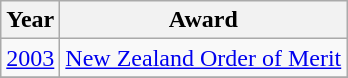<table class="wikitable collapsible">
<tr>
<th>Year</th>
<th>Award</th>
</tr>
<tr>
<td><a href='#'>2003</a></td>
<td><a href='#'>New Zealand Order of Merit</a></td>
</tr>
<tr>
</tr>
</table>
